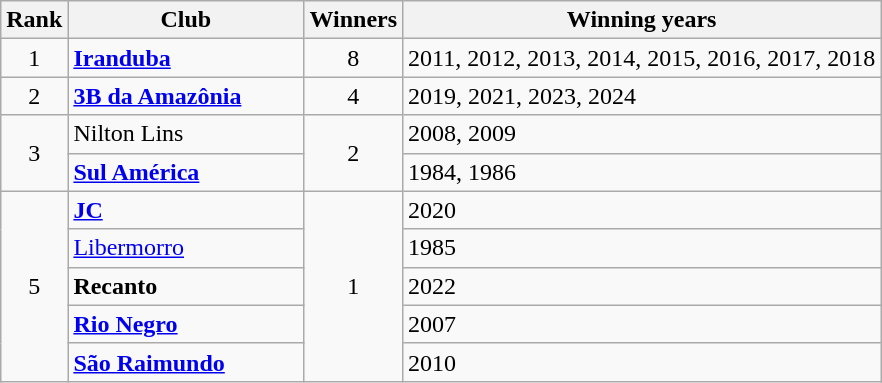<table class="wikitable sortable">
<tr>
<th>Rank</th>
<th style="width:150px">Club</th>
<th>Winners</th>
<th>Winning years</th>
</tr>
<tr>
<td align=center>1</td>
<td><strong><a href='#'>Iranduba</a></strong></td>
<td align=center>8</td>
<td>2011, 2012, 2013, 2014, 2015, 2016, 2017, 2018</td>
</tr>
<tr>
<td align=center>2</td>
<td><strong><a href='#'>3B da Amazônia</a></strong></td>
<td align=center>4</td>
<td>2019, 2021, 2023, 2024</td>
</tr>
<tr>
<td rowspan=2 align=center>3</td>
<td>Nilton Lins</td>
<td rowspan=2 align=center>2</td>
<td>2008, 2009</td>
</tr>
<tr>
<td><strong><a href='#'>Sul América</a></strong></td>
<td>1984, 1986</td>
</tr>
<tr>
<td rowspan=5 align=center>5</td>
<td><strong><a href='#'>JC</a></strong></td>
<td rowspan=5 align=center>1</td>
<td>2020</td>
</tr>
<tr>
<td><a href='#'>Libermorro</a></td>
<td>1985</td>
</tr>
<tr>
<td><strong>Recanto</strong></td>
<td>2022</td>
</tr>
<tr>
<td><strong><a href='#'>Rio Negro</a></strong></td>
<td>2007</td>
</tr>
<tr>
<td><strong><a href='#'>São Raimundo</a></strong></td>
<td>2010</td>
</tr>
</table>
